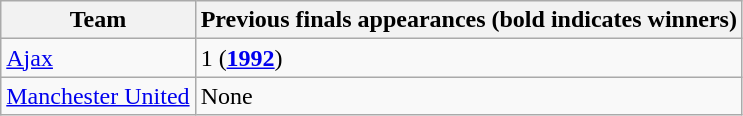<table class="wikitable">
<tr>
<th>Team</th>
<th>Previous finals appearances (bold indicates winners)</th>
</tr>
<tr>
<td> <a href='#'>Ajax</a></td>
<td>1 (<strong><a href='#'>1992</a></strong>)</td>
</tr>
<tr>
<td> <a href='#'>Manchester United</a></td>
<td>None</td>
</tr>
</table>
